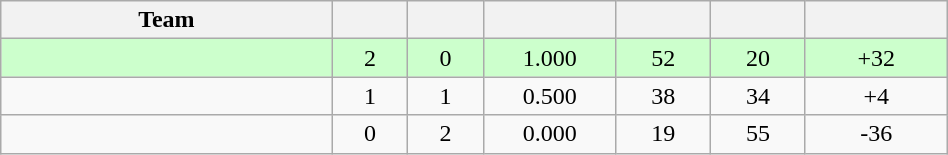<table class="wikitable" style="text-align:center; width:50%">
<tr>
<th width="35%">Team</th>
<th width="8%"></th>
<th width="8%"></th>
<th width="14%"></th>
<th width="10%"></th>
<th width="10%"></th>
<th width="15%"></th>
</tr>
<tr style="background:#CCFFCC;">
<td style="text-align:left;"></td>
<td>2</td>
<td>0</td>
<td>1.000</td>
<td>52</td>
<td>20</td>
<td>+32</td>
</tr>
<tr>
<td style="text-align:left;"></td>
<td>1</td>
<td>1</td>
<td>0.500</td>
<td>38</td>
<td>34</td>
<td>+4</td>
</tr>
<tr>
<td style="text-align:left;"></td>
<td>0</td>
<td>2</td>
<td>0.000</td>
<td>19</td>
<td>55</td>
<td>-36</td>
</tr>
</table>
